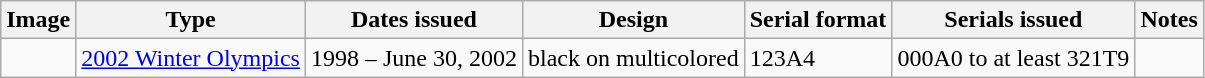<table class="wikitable">
<tr>
<th>Image</th>
<th>Type</th>
<th>Dates issued</th>
<th>Design</th>
<th>Serial format</th>
<th>Serials issued</th>
<th>Notes</th>
</tr>
<tr>
<td></td>
<td><a href='#'>2002 Winter Olympics</a></td>
<td>1998 – June 30, 2002</td>
<td>black on multicolored</td>
<td>123A4</td>
<td>000A0 to at least 321T9</td>
<td></td>
</tr>
</table>
